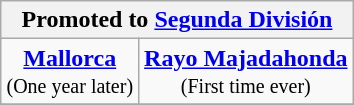<table class="wikitable" style="text-align: center; margin: 0 auto;">
<tr>
<th colspan="2">Promoted to <a href='#'>Segunda División</a></th>
</tr>
<tr>
<td><strong><a href='#'>Mallorca</a></strong><br><small>(One year later)</small></td>
<td><strong><a href='#'>Rayo Majadahonda</a></strong><br><small>(First time ever)</small></td>
</tr>
<tr>
</tr>
</table>
